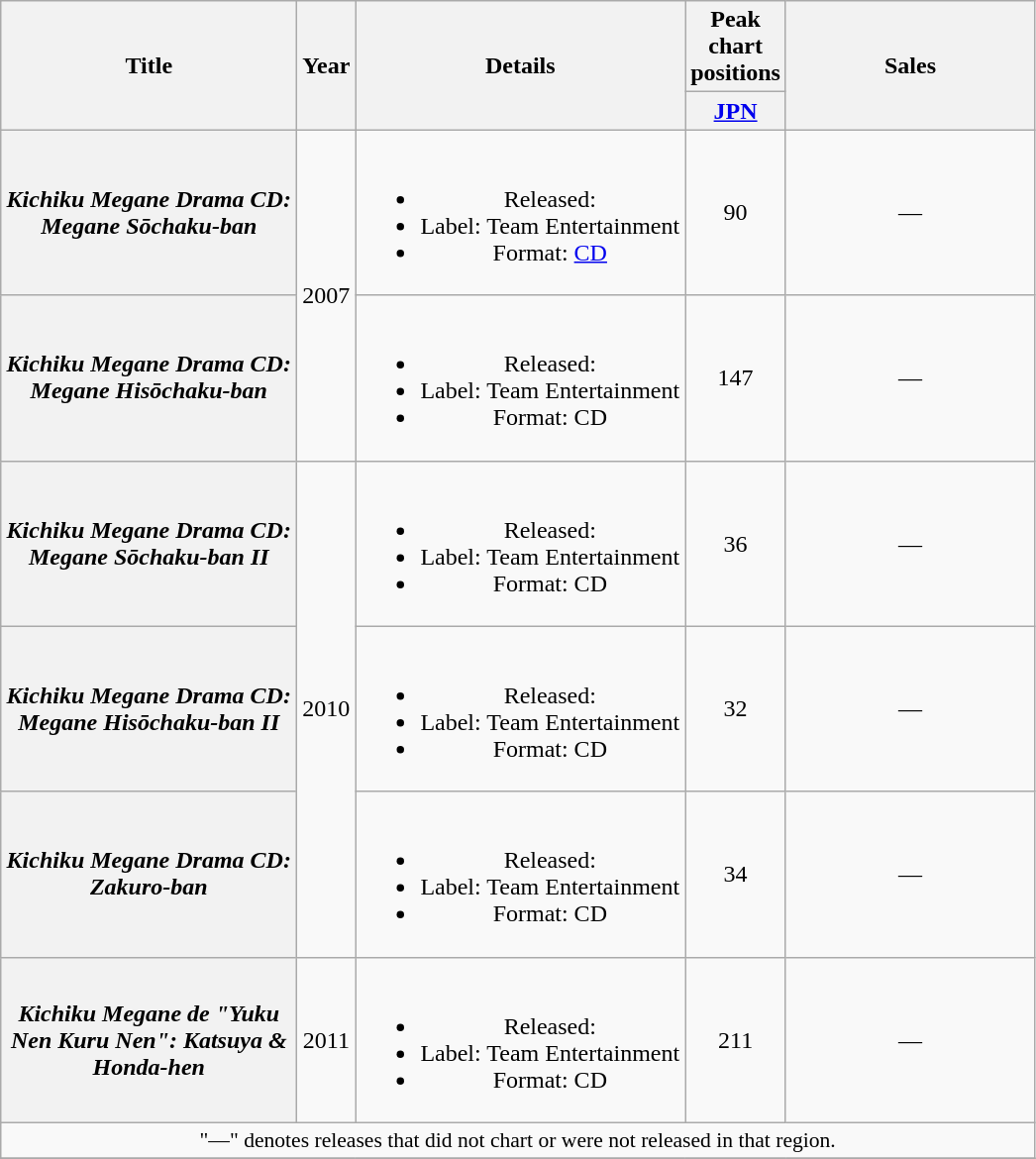<table class="wikitable plainrowheaders" style="text-align:center;">
<tr>
<th rowspan="2" style="width:12em;">Title</th>
<th rowspan="2">Year</th>
<th rowspan="2">Details</th>
<th colspan="1">Peak chart positions</th>
<th rowspan="2" style="width:10em;">Sales</th>
</tr>
<tr>
<th width="30"><a href='#'>JPN</a><br></th>
</tr>
<tr>
<th scope="row"><em>Kichiku Megane Drama CD: Megane Sōchaku-ban</em></th>
<td rowspan="2">2007</td>
<td><br><ul><li>Released: </li><li>Label: Team Entertainment</li><li>Format: <a href='#'>CD</a></li></ul></td>
<td>90</td>
<td>—</td>
</tr>
<tr>
<th scope="row"><em>Kichiku Megane Drama CD: Megane Hisōchaku-ban</em></th>
<td><br><ul><li>Released: </li><li>Label: Team Entertainment</li><li>Format: CD</li></ul></td>
<td>147</td>
<td>—</td>
</tr>
<tr>
<th scope="row"><em>Kichiku Megane Drama CD: Megane Sōchaku-ban II</em></th>
<td rowspan="3">2010</td>
<td><br><ul><li>Released: </li><li>Label: Team Entertainment</li><li>Format: CD</li></ul></td>
<td>36</td>
<td>—</td>
</tr>
<tr>
<th scope="row"><em>Kichiku Megane Drama CD: Megane Hisōchaku-ban II</em></th>
<td><br><ul><li>Released: </li><li>Label: Team Entertainment</li><li>Format: CD</li></ul></td>
<td>32</td>
<td>—</td>
</tr>
<tr>
<th scope="row"><em>Kichiku Megane Drama CD: Zakuro-ban</em></th>
<td><br><ul><li>Released: </li><li>Label: Team Entertainment</li><li>Format: CD</li></ul></td>
<td>34</td>
<td>—</td>
</tr>
<tr>
<th scope="row"><em>Kichiku Megane de "Yuku Nen Kuru Nen": Katsuya & Honda-hen</em></th>
<td>2011</td>
<td><br><ul><li>Released: </li><li>Label: Team Entertainment</li><li>Format: CD</li></ul></td>
<td>211</td>
<td>—</td>
</tr>
<tr>
<td colspan="5" style="font-size:90%;">"—" denotes releases that did not chart or were not released in that region.</td>
</tr>
<tr>
</tr>
</table>
